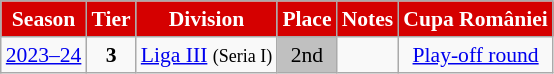<table class="wikitable" style="text-align:center; font-size:90%">
<tr>
<th style="background:#d50000; color:white; text-align:center;">Season</th>
<th style="background:#d50000; color:white; text-align:center;">Tier</th>
<th style="background:#d50000; color:white; text-align:center;">Division</th>
<th style="background:#d50000; color:white; text-align:center;">Place</th>
<th style="background:#d50000; color:white; text-align:center;">Notes</th>
<th style="background:#d50000; color:white; text-align:center;">Cupa României</th>
</tr>
<tr>
<td><a href='#'>2023–24</a></td>
<td><strong>3</strong></td>
<td><a href='#'>Liga III</a> <small>(Seria I)</small></td>
<td align=center bgcolor=silver>2nd</td>
<td></td>
<td><a href='#'>Play-off round</a></td>
</tr>
</table>
